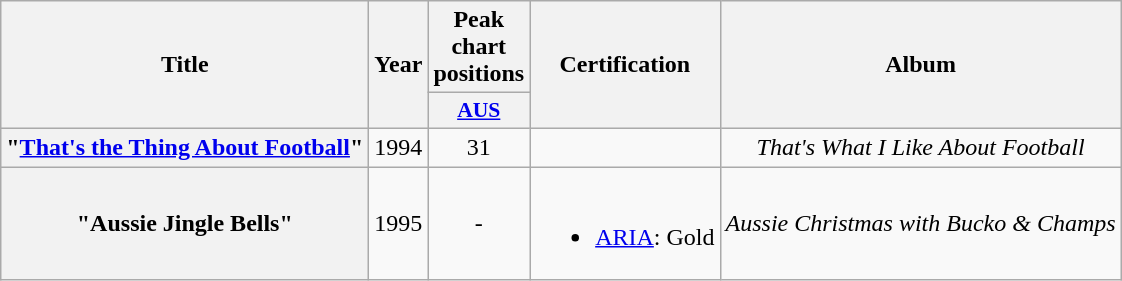<table class="wikitable plainrowheaders" style="text-align:center;">
<tr>
<th scope="col" rowspan="2">Title</th>
<th scope="col" rowspan="2">Year</th>
<th scope="col" colspan="1">Peak chart positions</th>
<th scope="col" rowspan="2">Certification</th>
<th scope="col" rowspan="2">Album</th>
</tr>
<tr>
<th scope="col" style="width:3em;font-size:90%;"><a href='#'>AUS</a><br></th>
</tr>
<tr>
<th scope="row">"<a href='#'>That's the Thing About Football</a>"</th>
<td>1994</td>
<td>31</td>
<td></td>
<td><em>That's What I Like About Football</em></td>
</tr>
<tr>
<th scope="row">"Aussie Jingle Bells"</th>
<td>1995</td>
<td>-</td>
<td><br><ul><li><a href='#'>ARIA</a>: Gold</li></ul></td>
<td><em>Aussie Christmas with Bucko & Champs</em></td>
</tr>
</table>
